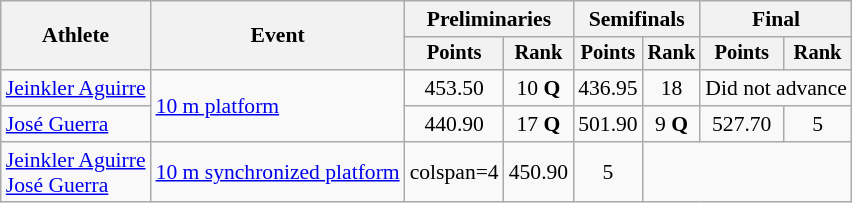<table class="wikitable" style="font-size:90%;">
<tr>
<th rowspan=2>Athlete</th>
<th rowspan=2>Event</th>
<th colspan=2>Preliminaries</th>
<th colspan=2>Semifinals</th>
<th colspan=2>Final</th>
</tr>
<tr style="font-size:95%">
<th>Points</th>
<th>Rank</th>
<th>Points</th>
<th>Rank</th>
<th>Points</th>
<th>Rank</th>
</tr>
<tr align=center>
<td align=left><a href='#'>Jeinkler Aguirre</a></td>
<td align=left rowspan=2><a href='#'>10 m platform</a></td>
<td>453.50</td>
<td>10 <strong>Q</strong></td>
<td>436.95</td>
<td>18</td>
<td colspan=2>Did not advance</td>
</tr>
<tr align=center>
<td align=left><a href='#'>José Guerra</a></td>
<td>440.90</td>
<td>17 <strong>Q</strong></td>
<td>501.90</td>
<td>9 <strong>Q</strong></td>
<td>527.70</td>
<td>5</td>
</tr>
<tr align=center>
<td align=left><a href='#'>Jeinkler Aguirre</a><br><a href='#'>José Guerra</a></td>
<td align=left><a href='#'>10 m synchronized platform</a></td>
<td>colspan=4 </td>
<td>450.90</td>
<td>5</td>
</tr>
</table>
